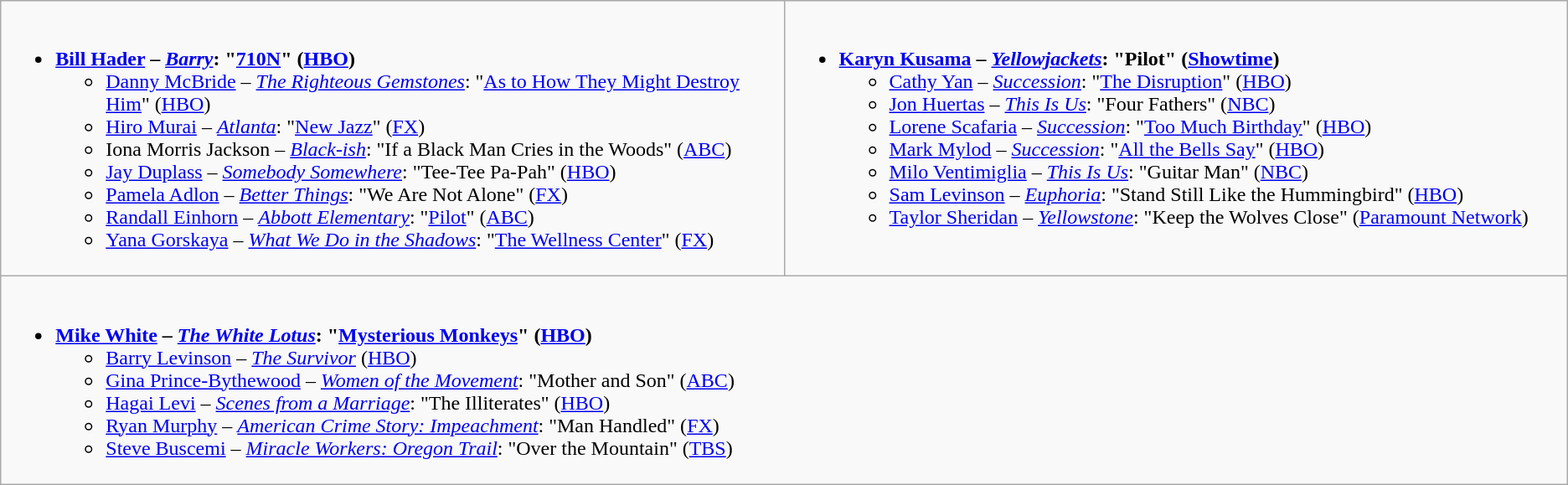<table class="wikitable">
<tr>
<td valign="top" width="50%"><br><ul><li><strong><a href='#'>Bill Hader</a> – <em><a href='#'>Barry</a></em>: "<a href='#'>710N</a>" (<a href='#'>HBO</a>)</strong><ul><li><a href='#'>Danny McBride</a> – <em><a href='#'>The Righteous Gemstones</a></em>: "<a href='#'>As to How They Might Destroy Him</a>" (<a href='#'>HBO</a>)</li><li><a href='#'>Hiro Murai</a> – <em><a href='#'>Atlanta</a></em>: "<a href='#'>New Jazz</a>" (<a href='#'>FX</a>)</li><li>Iona Morris Jackson – <em><a href='#'>Black-ish</a></em>: "If a Black Man Cries in the Woods" (<a href='#'>ABC</a>)</li><li><a href='#'>Jay Duplass</a> – <em><a href='#'>Somebody Somewhere</a></em>: "Tee-Tee Pa-Pah" (<a href='#'>HBO</a>)</li><li><a href='#'>Pamela Adlon</a> – <em><a href='#'>Better Things</a></em>: "We Are Not Alone" (<a href='#'>FX</a>)</li><li><a href='#'>Randall Einhorn</a> – <em><a href='#'>Abbott Elementary</a></em>: "<a href='#'>Pilot</a>" (<a href='#'>ABC</a>)</li><li><a href='#'>Yana Gorskaya</a> – <em><a href='#'>What We Do in the Shadows</a></em>: "<a href='#'>The Wellness Center</a>" (<a href='#'>FX</a>)</li></ul></li></ul></td>
<td valign="top" width="50%"><br><ul><li><strong><a href='#'>Karyn Kusama</a> – <em><a href='#'>Yellowjackets</a></em>: "Pilot" (<a href='#'>Showtime</a>)</strong><ul><li><a href='#'>Cathy Yan</a> – <em><a href='#'>Succession</a></em>: "<a href='#'>The Disruption</a>" (<a href='#'>HBO</a>)</li><li><a href='#'>Jon Huertas</a> – <em><a href='#'>This Is Us</a></em>: "Four Fathers" (<a href='#'>NBC</a>)</li><li><a href='#'>Lorene Scafaria</a> – <em><a href='#'>Succession</a></em>: "<a href='#'>Too Much Birthday</a>" (<a href='#'>HBO</a>)</li><li><a href='#'>Mark Mylod</a> – <em><a href='#'>Succession</a></em>: "<a href='#'>All the Bells Say</a>" (<a href='#'>HBO</a>)</li><li><a href='#'>Milo Ventimiglia</a> – <em><a href='#'>This Is Us</a></em>: "Guitar Man" (<a href='#'>NBC</a>)</li><li><a href='#'>Sam Levinson</a> – <em><a href='#'>Euphoria</a></em>: "Stand Still Like the Hummingbird" (<a href='#'>HBO</a>)</li><li><a href='#'>Taylor Sheridan</a> – <em><a href='#'>Yellowstone</a></em>: "Keep the Wolves Close" (<a href='#'>Paramount Network</a>)</li></ul></li></ul></td>
</tr>
<tr>
<td colspan="2" valign="top" width="50%"><br><ul><li><strong><a href='#'>Mike White</a> – <em><a href='#'>The White Lotus</a></em>: "<a href='#'>Mysterious Monkeys</a>" (<a href='#'>HBO</a>)</strong><ul><li><a href='#'>Barry Levinson</a> – <em><a href='#'>The Survivor</a></em> (<a href='#'>HBO</a>)</li><li><a href='#'>Gina Prince-Bythewood</a> – <em><a href='#'>Women of the Movement</a></em>: "Mother and Son" (<a href='#'>ABC</a>)</li><li><a href='#'>Hagai Levi</a> – <em><a href='#'>Scenes from a Marriage</a></em>: "The Illiterates" (<a href='#'>HBO</a>)</li><li><a href='#'>Ryan Murphy</a> – <em><a href='#'>American Crime Story: Impeachment</a></em>: "Man Handled" (<a href='#'>FX</a>)</li><li><a href='#'>Steve Buscemi</a> – <em><a href='#'>Miracle Workers: Oregon Trail</a></em>: "Over the Mountain" (<a href='#'>TBS</a>)</li></ul></li></ul></td>
</tr>
</table>
